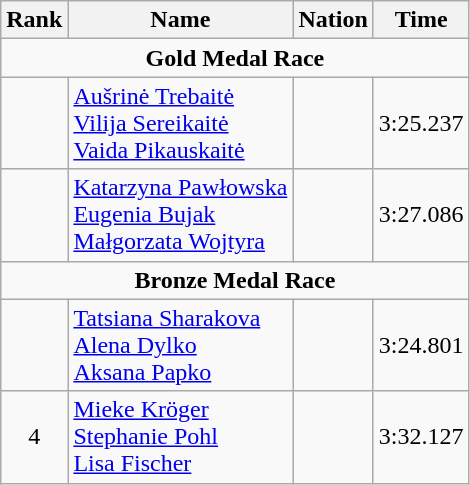<table class="wikitable" style="text-align:center">
<tr>
<th>Rank</th>
<th>Name</th>
<th>Nation</th>
<th>Time</th>
</tr>
<tr>
<td colspan=4><strong>Gold Medal Race</strong></td>
</tr>
<tr>
<td></td>
<td align=left><a href='#'>Aušrinė Trebaitė</a><br><a href='#'>Vilija Sereikaitė</a><br> <a href='#'>Vaida Pikauskaitė</a></td>
<td align=left></td>
<td>3:25.237</td>
</tr>
<tr>
<td></td>
<td align=left><a href='#'>Katarzyna Pawłowska</a><br><a href='#'>Eugenia Bujak</a><br> <a href='#'>Małgorzata Wojtyra</a></td>
<td align=left></td>
<td>3:27.086</td>
</tr>
<tr>
<td colspan=4><strong>Bronze Medal Race</strong></td>
</tr>
<tr>
<td></td>
<td align=left><a href='#'>Tatsiana Sharakova</a><br><a href='#'>Alena Dylko</a><br> <a href='#'>Aksana Papko</a></td>
<td align=left></td>
<td>3:24.801</td>
</tr>
<tr>
<td>4</td>
<td align=left><a href='#'>Mieke Kröger</a><br><a href='#'>Stephanie Pohl</a><br> <a href='#'>Lisa Fischer</a></td>
<td align=left></td>
<td>3:32.127</td>
</tr>
</table>
